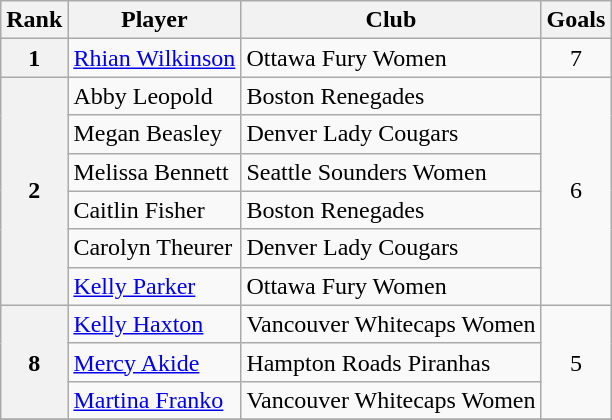<table class="wikitable">
<tr>
<th>Rank</th>
<th>Player</th>
<th>Club</th>
<th>Goals</th>
</tr>
<tr>
<th>1</th>
<td><a href='#'>Rhian Wilkinson</a></td>
<td>Ottawa Fury Women</td>
<td style="text-align:center;">7</td>
</tr>
<tr>
<th rowspan="6">2</th>
<td>Abby Leopold</td>
<td>Boston Renegades</td>
<td rowspan="6" style="text-align:center;">6</td>
</tr>
<tr>
<td>Megan Beasley</td>
<td>Denver Lady Cougars</td>
</tr>
<tr>
<td>Melissa Bennett</td>
<td>Seattle Sounders Women</td>
</tr>
<tr>
<td>Caitlin Fisher</td>
<td>Boston Renegades</td>
</tr>
<tr>
<td>Carolyn Theurer</td>
<td>Denver Lady Cougars</td>
</tr>
<tr>
<td><a href='#'>Kelly Parker</a></td>
<td>Ottawa Fury Women</td>
</tr>
<tr>
<th rowspan="3">8</th>
<td><a href='#'>Kelly Haxton</a></td>
<td>Vancouver Whitecaps Women</td>
<td rowspan="3" style="text-align:center;">5</td>
</tr>
<tr>
<td><a href='#'>Mercy Akide</a></td>
<td>Hampton Roads Piranhas</td>
</tr>
<tr>
<td><a href='#'>Martina Franko</a></td>
<td>Vancouver Whitecaps Women</td>
</tr>
<tr>
</tr>
</table>
